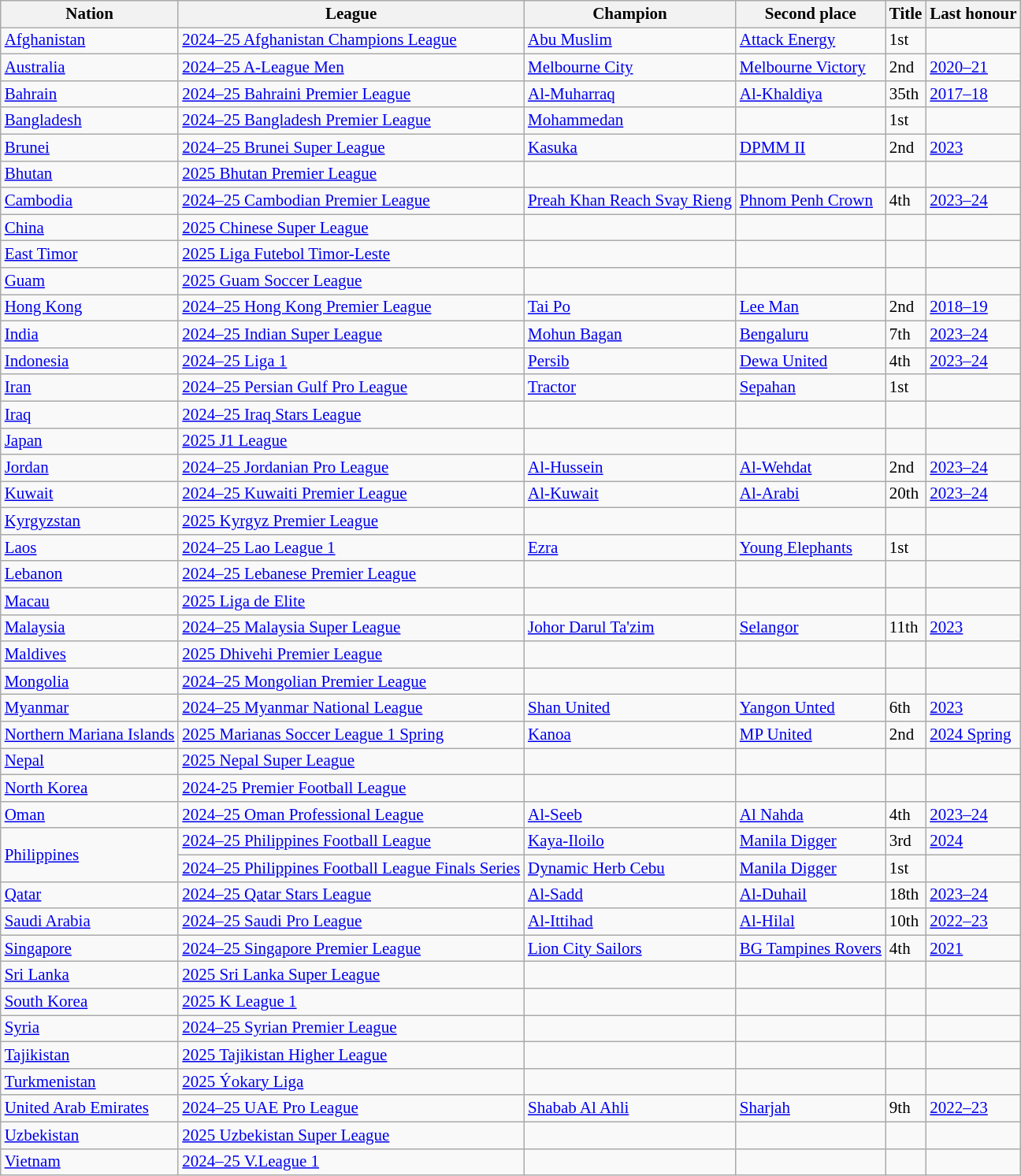<table class=wikitable style="font-size:14px">
<tr>
<th>Nation</th>
<th>League</th>
<th>Champion</th>
<th>Second place</th>
<th data-sort-type="number">Title</th>
<th>Last honour</th>
</tr>
<tr>
<td> <a href='#'>Afghanistan</a></td>
<td align=left><a href='#'>2024–25 Afghanistan Champions League</a></td>
<td><a href='#'>Abu Muslim</a></td>
<td><a href='#'>Attack Energy</a></td>
<td>1st</td>
<td></td>
</tr>
<tr>
<td> <a href='#'>Australia</a></td>
<td align=left><a href='#'>2024–25 A-League Men</a></td>
<td><a href='#'>Melbourne City</a></td>
<td><a href='#'>Melbourne Victory</a></td>
<td>2nd</td>
<td><a href='#'>2020–21</a></td>
</tr>
<tr>
<td> <a href='#'>Bahrain</a></td>
<td align=left><a href='#'>2024–25 Bahraini Premier League</a></td>
<td><a href='#'>Al-Muharraq</a></td>
<td><a href='#'>Al-Khaldiya</a></td>
<td>35th</td>
<td><a href='#'>2017–18</a></td>
</tr>
<tr>
<td> <a href='#'>Bangladesh</a></td>
<td align=left><a href='#'>2024–25 Bangladesh Premier League</a></td>
<td><a href='#'>Mohammedan</a></td>
<td></td>
<td>1st</td>
<td></td>
</tr>
<tr>
<td> <a href='#'>Brunei</a></td>
<td align=left><a href='#'>2024–25 Brunei Super League</a></td>
<td><a href='#'>Kasuka</a></td>
<td><a href='#'>DPMM II</a></td>
<td>2nd</td>
<td><a href='#'>2023</a></td>
</tr>
<tr>
<td> <a href='#'>Bhutan</a></td>
<td><a href='#'>2025 Bhutan Premier League</a></td>
<td></td>
<td></td>
<td></td>
<td></td>
</tr>
<tr>
<td> <a href='#'>Cambodia</a></td>
<td align=left><a href='#'>2024–25 Cambodian Premier League</a></td>
<td><a href='#'>Preah Khan Reach Svay Rieng</a></td>
<td><a href='#'>Phnom Penh Crown</a></td>
<td>4th</td>
<td><a href='#'>2023–24</a></td>
</tr>
<tr>
<td> <a href='#'>China</a></td>
<td align=left><a href='#'>2025 Chinese Super League</a></td>
<td></td>
<td></td>
<td></td>
<td></td>
</tr>
<tr>
<td> <a href='#'>East Timor</a></td>
<td align=left><a href='#'>2025 Liga Futebol Timor-Leste</a></td>
<td></td>
<td></td>
<td></td>
<td></td>
</tr>
<tr>
<td> <a href='#'>Guam</a></td>
<td align=left><a href='#'>2025 Guam Soccer League</a></td>
<td></td>
<td></td>
<td></td>
<td></td>
</tr>
<tr>
<td> <a href='#'>Hong Kong</a></td>
<td align=left><a href='#'>2024–25 Hong Kong Premier League</a></td>
<td><a href='#'>Tai Po</a></td>
<td><a href='#'>Lee Man</a></td>
<td>2nd</td>
<td><a href='#'>2018–19</a></td>
</tr>
<tr>
<td> <a href='#'>India</a></td>
<td><a href='#'>2024–25 Indian Super League</a></td>
<td><a href='#'>Mohun Bagan</a></td>
<td><a href='#'>Bengaluru</a></td>
<td>7th</td>
<td><a href='#'>2023–24</a></td>
</tr>
<tr>
<td> <a href='#'>Indonesia</a></td>
<td align=left><a href='#'>2024–25 Liga 1</a></td>
<td><a href='#'>Persib</a></td>
<td><a href='#'>Dewa United</a></td>
<td>4th</td>
<td><a href='#'>2023–24</a></td>
</tr>
<tr>
<td> <a href='#'>Iran</a></td>
<td align=left><a href='#'>2024–25 Persian Gulf Pro League</a></td>
<td><a href='#'>Tractor</a></td>
<td><a href='#'>Sepahan</a></td>
<td>1st</td>
<td></td>
</tr>
<tr>
<td> <a href='#'>Iraq</a></td>
<td align=left><a href='#'>2024–25 Iraq Stars League</a></td>
<td></td>
<td></td>
<td></td>
<td></td>
</tr>
<tr>
<td> <a href='#'>Japan</a></td>
<td align=left><a href='#'>2025 J1 League</a></td>
<td></td>
<td></td>
<td></td>
<td></td>
</tr>
<tr>
<td> <a href='#'>Jordan</a></td>
<td align=left><a href='#'>2024–25 Jordanian Pro League</a></td>
<td><a href='#'>Al-Hussein</a></td>
<td><a href='#'>Al-Wehdat</a></td>
<td>2nd</td>
<td><a href='#'>2023–24</a></td>
</tr>
<tr>
<td> <a href='#'>Kuwait</a></td>
<td align=left><a href='#'>2024–25 Kuwaiti Premier League</a></td>
<td><a href='#'>Al-Kuwait</a></td>
<td><a href='#'>Al-Arabi</a></td>
<td>20th</td>
<td><a href='#'>2023–24</a></td>
</tr>
<tr>
<td> <a href='#'>Kyrgyzstan</a></td>
<td align=left><a href='#'>2025 Kyrgyz Premier League</a></td>
<td></td>
<td></td>
<td></td>
<td></td>
</tr>
<tr>
<td> <a href='#'>Laos</a></td>
<td align=left><a href='#'>2024–25 Lao League 1</a></td>
<td><a href='#'>Ezra</a></td>
<td><a href='#'>Young Elephants</a></td>
<td>1st</td>
<td></td>
</tr>
<tr>
<td> <a href='#'>Lebanon</a></td>
<td align=left><a href='#'>2024–25 Lebanese Premier League</a></td>
<td></td>
<td></td>
<td></td>
<td></td>
</tr>
<tr>
<td> <a href='#'>Macau</a></td>
<td><a href='#'>2025 Liga de Elite</a></td>
<td></td>
<td></td>
<td></td>
<td></td>
</tr>
<tr>
<td> <a href='#'>Malaysia</a></td>
<td><a href='#'>2024–25 Malaysia Super League</a></td>
<td><a href='#'>Johor Darul Ta'zim</a></td>
<td><a href='#'>Selangor</a></td>
<td>11th</td>
<td><a href='#'>2023</a></td>
</tr>
<tr>
<td> <a href='#'>Maldives</a></td>
<td><a href='#'>2025 Dhivehi Premier League</a></td>
<td></td>
<td></td>
<td></td>
<td></td>
</tr>
<tr>
<td> <a href='#'>Mongolia</a></td>
<td align=left><a href='#'>2024–25 Mongolian Premier League</a></td>
<td></td>
<td></td>
<td></td>
<td></td>
</tr>
<tr>
<td> <a href='#'>Myanmar</a></td>
<td align=left><a href='#'>2024–25 Myanmar National League</a></td>
<td><a href='#'>Shan United</a></td>
<td><a href='#'>Yangon Unted</a></td>
<td>6th</td>
<td><a href='#'>2023</a></td>
</tr>
<tr>
<td> <a href='#'>Northern Mariana Islands</a></td>
<td align=left><a href='#'>2025 Marianas Soccer League 1 Spring</a></td>
<td><a href='#'>Kanoa</a></td>
<td><a href='#'>MP United</a></td>
<td>2nd</td>
<td><a href='#'>2024 Spring</a></td>
</tr>
<tr>
<td> <a href='#'>Nepal</a></td>
<td align=left><a href='#'>2025 Nepal Super League</a></td>
<td></td>
<td></td>
<td></td>
<td></td>
</tr>
<tr>
<td> <a href='#'>North Korea</a></td>
<td align=left><a href='#'>2024-25 Premier Football League</a></td>
<td></td>
<td></td>
<td></td>
<td></td>
</tr>
<tr>
<td> <a href='#'>Oman</a></td>
<td align=left><a href='#'>2024–25 Oman Professional League</a></td>
<td><a href='#'>Al-Seeb</a></td>
<td><a href='#'>Al Nahda</a></td>
<td>4th</td>
<td><a href='#'>2023–24</a></td>
</tr>
<tr>
<td rowspan=2> <a href='#'>Philippines</a></td>
<td align=left><a href='#'>2024–25 Philippines Football League</a></td>
<td><a href='#'>Kaya-Iloilo</a></td>
<td><a href='#'>Manila Digger</a></td>
<td>3rd</td>
<td><a href='#'>2024</a></td>
</tr>
<tr>
<td align=left><a href='#'>2024–25 Philippines Football League Finals Series</a></td>
<td><a href='#'>Dynamic Herb Cebu</a></td>
<td><a href='#'>Manila Digger</a></td>
<td>1st</td>
<td></td>
</tr>
<tr>
<td> <a href='#'>Qatar</a></td>
<td align=left><a href='#'>2024–25 Qatar Stars League</a></td>
<td><a href='#'>Al-Sadd</a></td>
<td><a href='#'>Al-Duhail</a></td>
<td>18th</td>
<td><a href='#'>2023–24</a></td>
</tr>
<tr>
<td> <a href='#'>Saudi Arabia</a></td>
<td align=left><a href='#'>2024–25 Saudi Pro League</a></td>
<td><a href='#'>Al-Ittihad</a></td>
<td><a href='#'>Al-Hilal</a></td>
<td>10th</td>
<td><a href='#'>2022–23</a></td>
</tr>
<tr>
<td> <a href='#'>Singapore</a></td>
<td align=left><a href='#'>2024–25 Singapore Premier League</a></td>
<td><a href='#'>Lion City Sailors</a></td>
<td><a href='#'>BG Tampines Rovers</a></td>
<td>4th</td>
<td><a href='#'>2021</a></td>
</tr>
<tr>
<td> <a href='#'>Sri Lanka</a></td>
<td align=left><a href='#'>2025 Sri Lanka Super League</a></td>
<td></td>
<td></td>
<td></td>
<td></td>
</tr>
<tr>
<td> <a href='#'>South Korea</a></td>
<td align=left><a href='#'>2025 K League 1</a></td>
<td></td>
<td></td>
<td></td>
<td></td>
</tr>
<tr>
<td> <a href='#'>Syria</a></td>
<td align=left><a href='#'>2024–25 Syrian Premier League</a></td>
<td></td>
<td></td>
<td></td>
<td></td>
</tr>
<tr>
<td> <a href='#'>Tajikistan</a></td>
<td align=left><a href='#'>2025 Tajikistan Higher League</a></td>
<td></td>
<td></td>
<td></td>
<td></td>
</tr>
<tr>
<td> <a href='#'>Turkmenistan</a></td>
<td align=left><a href='#'>2025 Ýokary Liga</a></td>
<td></td>
<td></td>
<td></td>
<td></td>
</tr>
<tr>
<td> <a href='#'>United Arab Emirates</a></td>
<td align=left><a href='#'>2024–25 UAE Pro League</a></td>
<td><a href='#'>Shabab Al Ahli</a></td>
<td><a href='#'>Sharjah</a></td>
<td>9th</td>
<td><a href='#'>2022–23</a></td>
</tr>
<tr>
<td> <a href='#'>Uzbekistan</a></td>
<td align=left><a href='#'>2025 Uzbekistan Super League</a></td>
<td></td>
<td></td>
<td></td>
<td></td>
</tr>
<tr>
<td> <a href='#'>Vietnam</a></td>
<td align=left><a href='#'>2024–25 V.League 1</a></td>
<td></td>
<td></td>
<td></td>
<td></td>
</tr>
</table>
